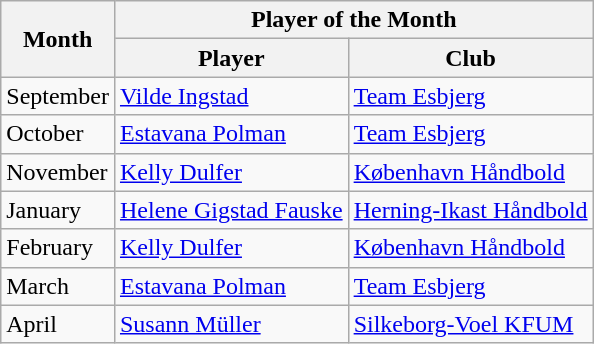<table class="wikitable">
<tr>
<th rowspan="2">Month</th>
<th colspan="2">Player of the Month</th>
</tr>
<tr>
<th>Player</th>
<th>Club</th>
</tr>
<tr>
<td>September</td>
<td> <a href='#'>Vilde Ingstad</a></td>
<td><a href='#'>Team Esbjerg</a></td>
</tr>
<tr>
<td>October</td>
<td> <a href='#'>Estavana Polman</a></td>
<td><a href='#'>Team Esbjerg</a></td>
</tr>
<tr>
<td>November</td>
<td> <a href='#'>Kelly Dulfer</a></td>
<td><a href='#'>København Håndbold</a></td>
</tr>
<tr>
<td>January</td>
<td> <a href='#'>Helene Gigstad Fauske</a></td>
<td><a href='#'>Herning-Ikast Håndbold</a></td>
</tr>
<tr>
<td>February</td>
<td> <a href='#'>Kelly Dulfer</a></td>
<td><a href='#'>København Håndbold</a></td>
</tr>
<tr>
<td>March</td>
<td> <a href='#'>Estavana Polman</a></td>
<td><a href='#'>Team Esbjerg</a></td>
</tr>
<tr>
<td>April</td>
<td> <a href='#'>Susann Müller</a></td>
<td><a href='#'>Silkeborg-Voel KFUM</a></td>
</tr>
</table>
